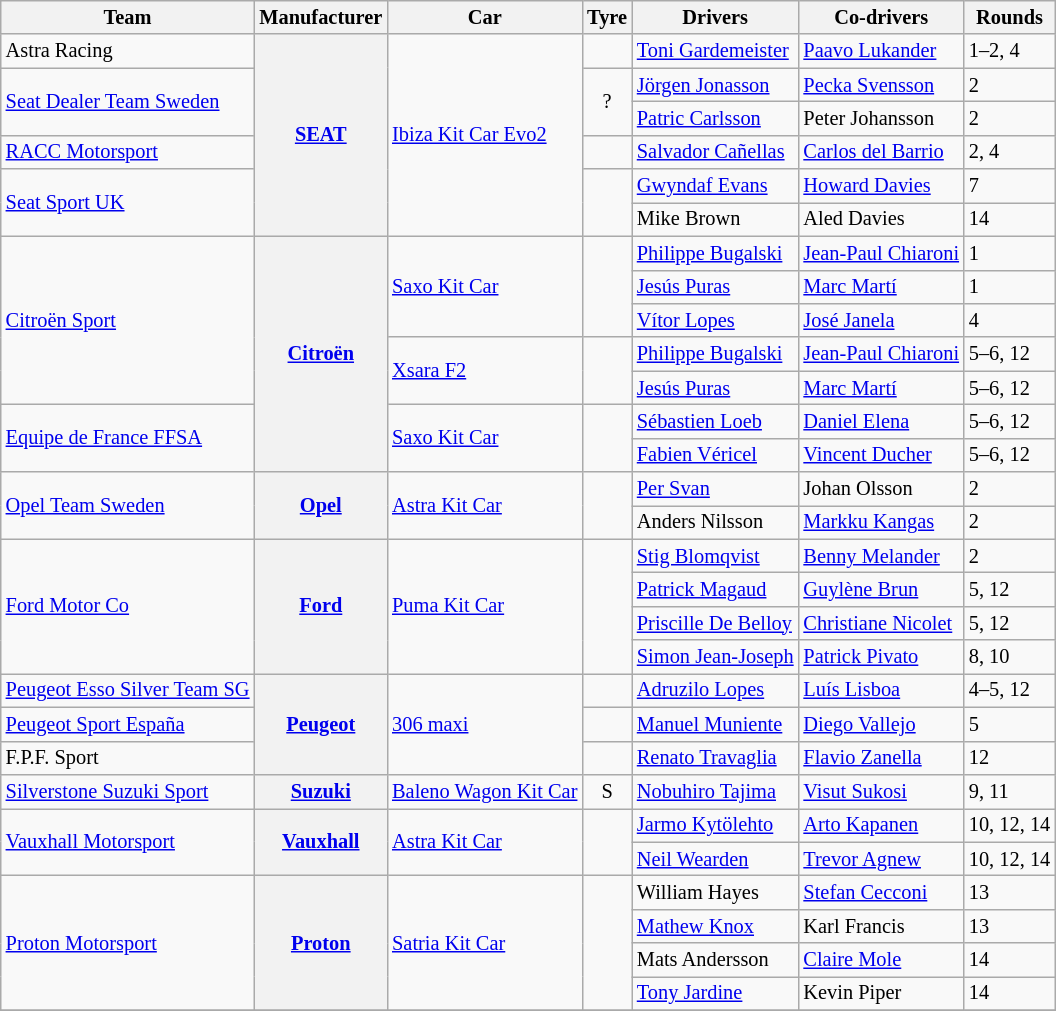<table class="wikitable" style="font-size: 85%">
<tr>
<th>Team</th>
<th>Manufacturer</th>
<th>Car</th>
<th>Tyre</th>
<th>Drivers</th>
<th>Co-drivers</th>
<th>Rounds</th>
</tr>
<tr>
<td> Astra Racing</td>
<th rowspan="6"><a href='#'>SEAT</a></th>
<td rowspan="6"><a href='#'>Ibiza Kit Car Evo2</a></td>
<td align="center"></td>
<td> <a href='#'>Toni Gardemeister</a></td>
<td> <a href='#'>Paavo Lukander</a></td>
<td>1–2, 4</td>
</tr>
<tr>
<td rowspan="2"> <a href='#'>Seat Dealer Team Sweden</a></td>
<td rowspan="2" align="center">?</td>
<td> <a href='#'>Jörgen Jonasson</a></td>
<td> <a href='#'>Pecka Svensson</a></td>
<td>2</td>
</tr>
<tr>
<td> <a href='#'>Patric Carlsson</a></td>
<td> Peter Johansson</td>
<td>2</td>
</tr>
<tr>
<td> <a href='#'>RACC Motorsport</a></td>
<td align="center"></td>
<td> <a href='#'>Salvador Cañellas</a></td>
<td> <a href='#'>Carlos del Barrio</a></td>
<td>2, 4</td>
</tr>
<tr>
<td rowspan="2"> <a href='#'>Seat Sport UK</a></td>
<td rowspan="2" align="center"></td>
<td> <a href='#'>Gwyndaf Evans</a></td>
<td> <a href='#'>Howard Davies</a></td>
<td>7</td>
</tr>
<tr>
<td> Mike Brown</td>
<td> Aled Davies</td>
<td>14</td>
</tr>
<tr>
<td rowspan="5"> <a href='#'>Citroën Sport</a></td>
<th rowspan="7"><a href='#'>Citroën</a></th>
<td rowspan="3"><a href='#'>Saxo Kit Car</a></td>
<td rowspan="3" align="center"></td>
<td> <a href='#'>Philippe Bugalski</a></td>
<td> <a href='#'>Jean-Paul Chiaroni</a></td>
<td>1</td>
</tr>
<tr>
<td> <a href='#'>Jesús Puras</a></td>
<td> <a href='#'>Marc Martí</a></td>
<td>1</td>
</tr>
<tr>
<td> <a href='#'>Vítor Lopes</a></td>
<td> <a href='#'>José Janela</a></td>
<td>4</td>
</tr>
<tr>
<td rowspan="2"><a href='#'>Xsara F2</a></td>
<td rowspan="2" align="center"></td>
<td> <a href='#'>Philippe Bugalski</a></td>
<td> <a href='#'>Jean-Paul Chiaroni</a></td>
<td>5–6, 12</td>
</tr>
<tr>
<td> <a href='#'>Jesús Puras</a></td>
<td> <a href='#'>Marc Martí</a></td>
<td>5–6, 12</td>
</tr>
<tr>
<td rowspan="2"> <a href='#'>Equipe de France FFSA</a></td>
<td rowspan="2"><a href='#'>Saxo Kit Car</a></td>
<td rowspan="2" align="center"></td>
<td> <a href='#'>Sébastien Loeb</a></td>
<td> <a href='#'>Daniel Elena</a></td>
<td>5–6, 12</td>
</tr>
<tr>
<td> <a href='#'>Fabien Véricel</a></td>
<td> <a href='#'>Vincent Ducher</a></td>
<td>5–6, 12</td>
</tr>
<tr>
<td rowspan="2"> <a href='#'>Opel Team Sweden</a></td>
<th rowspan="2"><a href='#'>Opel</a></th>
<td rowspan="2"><a href='#'>Astra Kit Car</a></td>
<td rowspan="2" align="center"></td>
<td> <a href='#'>Per Svan</a></td>
<td> Johan Olsson</td>
<td>2</td>
</tr>
<tr>
<td> Anders Nilsson</td>
<td> <a href='#'>Markku Kangas</a></td>
<td>2</td>
</tr>
<tr>
<td rowspan="4"> <a href='#'>Ford Motor Co</a></td>
<th rowspan="4"><a href='#'>Ford</a></th>
<td rowspan="4"><a href='#'>Puma Kit Car</a></td>
<td rowspan="4" align="center"></td>
<td> <a href='#'>Stig Blomqvist</a></td>
<td> <a href='#'>Benny Melander</a></td>
<td nowrap="">2</td>
</tr>
<tr>
<td> <a href='#'>Patrick Magaud</a></td>
<td nowrap=""> <a href='#'>Guylène Brun</a></td>
<td>5, 12</td>
</tr>
<tr>
<td> <a href='#'>Priscille De Belloy</a></td>
<td> <a href='#'>Christiane Nicolet</a></td>
<td>5, 12</td>
</tr>
<tr>
<td> <a href='#'>Simon Jean-Joseph</a></td>
<td> <a href='#'>Patrick Pivato</a></td>
<td>8, 10</td>
</tr>
<tr>
<td> <a href='#'>Peugeot Esso Silver Team SG</a></td>
<th rowspan="3"><a href='#'>Peugeot</a></th>
<td rowspan="3"><a href='#'>306 maxi</a></td>
<td align="center"></td>
<td> <a href='#'>Adruzilo Lopes</a></td>
<td> <a href='#'>Luís Lisboa</a></td>
<td>4–5, 12</td>
</tr>
<tr>
<td> <a href='#'>Peugeot Sport España</a></td>
<td align="center"></td>
<td> <a href='#'>Manuel Muniente</a></td>
<td> <a href='#'>Diego Vallejo</a></td>
<td>5</td>
</tr>
<tr>
<td> F.P.F. Sport</td>
<td align="center"></td>
<td> <a href='#'>Renato Travaglia</a></td>
<td> <a href='#'>Flavio Zanella</a></td>
<td>12</td>
</tr>
<tr>
<td> <a href='#'>Silverstone Suzuki Sport</a></td>
<th><a href='#'>Suzuki</a></th>
<td><a href='#'>Baleno Wagon Kit Car</a></td>
<td align="center">S</td>
<td> <a href='#'>Nobuhiro Tajima</a></td>
<td> <a href='#'>Visut Sukosi</a></td>
<td>9, 11</td>
</tr>
<tr>
<td rowspan="2"> <a href='#'>Vauxhall Motorsport</a></td>
<th rowspan="2"><a href='#'>Vauxhall</a></th>
<td rowspan="2"><a href='#'>Astra Kit Car</a></td>
<td rowspan="2" align="center"></td>
<td> <a href='#'>Jarmo Kytölehto</a></td>
<td> <a href='#'>Arto Kapanen</a></td>
<td>10, 12, 14</td>
</tr>
<tr>
<td> <a href='#'>Neil Wearden</a></td>
<td> <a href='#'>Trevor Agnew</a></td>
<td>10, 12, 14</td>
</tr>
<tr>
<td rowspan="4"> <a href='#'>Proton Motorsport</a></td>
<th rowspan="4"><a href='#'>Proton</a></th>
<td rowspan="4"><a href='#'>Satria Kit Car</a></td>
<td rowspan="4" align="center"></td>
<td> William Hayes</td>
<td> <a href='#'>Stefan Cecconi</a></td>
<td>13</td>
</tr>
<tr>
<td> <a href='#'>Mathew Knox</a></td>
<td> Karl Francis</td>
<td>13</td>
</tr>
<tr>
<td> Mats Andersson</td>
<td> <a href='#'>Claire Mole</a></td>
<td>14</td>
</tr>
<tr>
<td> <a href='#'>Tony Jardine</a></td>
<td> Kevin Piper</td>
<td>14</td>
</tr>
<tr>
</tr>
</table>
